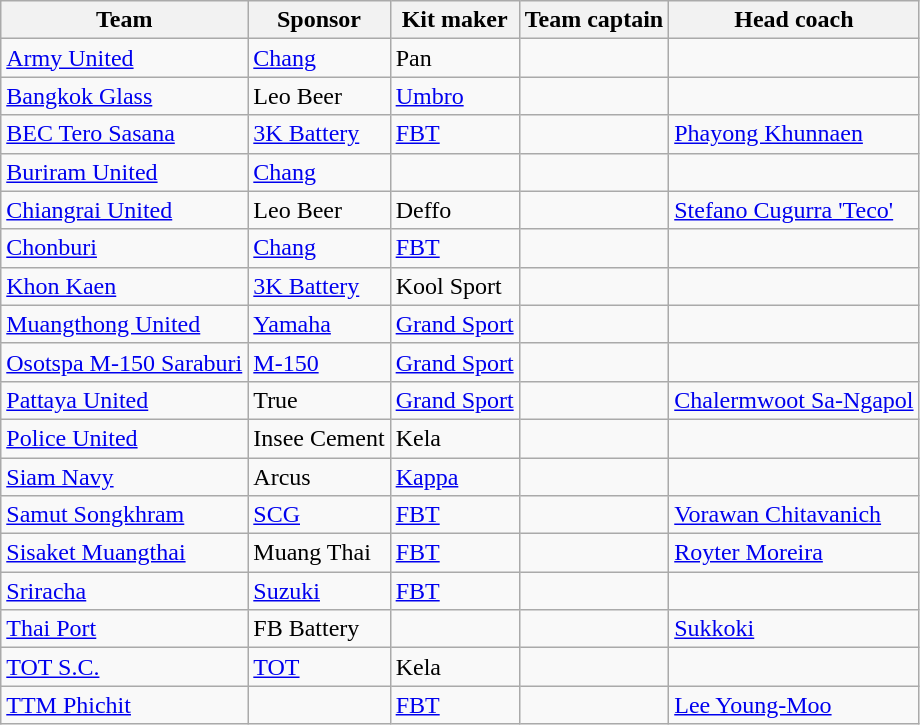<table class="wikitable sortable" style="text-align: left;">
<tr>
<th>Team</th>
<th>Sponsor</th>
<th>Kit maker</th>
<th>Team captain</th>
<th>Head coach</th>
</tr>
<tr>
<td><a href='#'>Army United</a></td>
<td><a href='#'>Chang</a></td>
<td>Pan</td>
<td> </td>
<td> </td>
</tr>
<tr>
<td><a href='#'>Bangkok Glass</a></td>
<td>Leo Beer</td>
<td><a href='#'>Umbro</a></td>
<td> </td>
<td> </td>
</tr>
<tr>
<td><a href='#'>BEC Tero Sasana</a></td>
<td><a href='#'>3K Battery</a></td>
<td><a href='#'>FBT</a></td>
<td> </td>
<td> <a href='#'>Phayong Khunnaen</a></td>
</tr>
<tr>
<td><a href='#'>Buriram United</a></td>
<td><a href='#'>Chang</a></td>
<td></td>
<td> </td>
<td> </td>
</tr>
<tr>
<td><a href='#'>Chiangrai United</a></td>
<td>Leo Beer</td>
<td>Deffo</td>
<td> </td>
<td> <a href='#'>Stefano Cugurra 'Teco'</a></td>
</tr>
<tr>
<td><a href='#'>Chonburi</a></td>
<td><a href='#'>Chang</a></td>
<td><a href='#'>FBT</a></td>
<td> </td>
<td> </td>
</tr>
<tr>
<td><a href='#'>Khon Kaen</a></td>
<td><a href='#'>3K Battery</a></td>
<td>Kool Sport</td>
<td> </td>
<td> </td>
</tr>
<tr>
<td><a href='#'>Muangthong United</a></td>
<td><a href='#'>Yamaha</a></td>
<td><a href='#'>Grand Sport</a></td>
<td> </td>
<td> </td>
</tr>
<tr>
<td><a href='#'>Osotspa M-150 Saraburi</a></td>
<td><a href='#'>M-150</a></td>
<td><a href='#'>Grand Sport</a></td>
<td> </td>
<td> </td>
</tr>
<tr>
<td><a href='#'>Pattaya United</a></td>
<td>True</td>
<td><a href='#'>Grand Sport</a></td>
<td> </td>
<td> <a href='#'>Chalermwoot Sa-Ngapol</a></td>
</tr>
<tr>
<td><a href='#'>Police United</a></td>
<td>Insee Cement</td>
<td>Kela</td>
<td> </td>
<td> </td>
</tr>
<tr>
<td><a href='#'>Siam Navy</a></td>
<td>Arcus</td>
<td><a href='#'>Kappa</a></td>
<td> </td>
<td> </td>
</tr>
<tr>
<td><a href='#'>Samut Songkhram</a></td>
<td><a href='#'>SCG</a></td>
<td><a href='#'>FBT</a></td>
<td> </td>
<td> <a href='#'>Vorawan Chitavanich</a></td>
</tr>
<tr>
<td><a href='#'>Sisaket Muangthai</a></td>
<td>Muang Thai</td>
<td><a href='#'>FBT</a></td>
<td> </td>
<td> <a href='#'>Royter Moreira</a></td>
</tr>
<tr>
<td><a href='#'>Sriracha</a></td>
<td><a href='#'>Suzuki</a></td>
<td><a href='#'>FBT</a></td>
<td> </td>
<td> </td>
</tr>
<tr>
<td><a href='#'>Thai Port</a></td>
<td>FB Battery</td>
<td></td>
<td> </td>
<td> <a href='#'>Sukkoki</a></td>
</tr>
<tr>
<td><a href='#'>TOT S.C.</a></td>
<td><a href='#'>TOT</a></td>
<td>Kela</td>
<td> </td>
<td> </td>
</tr>
<tr>
<td><a href='#'>TTM Phichit</a></td>
<td></td>
<td><a href='#'>FBT</a></td>
<td> </td>
<td> <a href='#'>Lee Young-Moo</a></td>
</tr>
</table>
